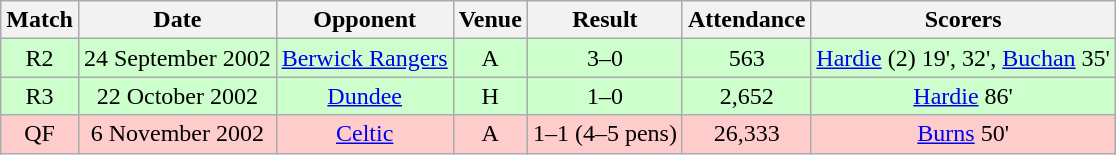<table class="wikitable" style="font-size:100%; text-align:center">
<tr>
<th>Match</th>
<th>Date</th>
<th>Opponent</th>
<th>Venue</th>
<th>Result</th>
<th>Attendance</th>
<th>Scorers</th>
</tr>
<tr style="background: #CCFFCC;">
<td>R2</td>
<td>24 September 2002</td>
<td><a href='#'>Berwick Rangers</a></td>
<td>A</td>
<td>3–0</td>
<td>563</td>
<td><a href='#'>Hardie</a> (2) 19', 32', <a href='#'>Buchan</a> 35'</td>
</tr>
<tr style="background: #CCFFCC;">
<td>R3</td>
<td>22 October 2002</td>
<td><a href='#'>Dundee</a></td>
<td>H</td>
<td>1–0</td>
<td>2,652</td>
<td><a href='#'>Hardie</a> 86'</td>
</tr>
<tr style="background: #FFCCCC;">
<td>QF</td>
<td>6 November 2002</td>
<td><a href='#'>Celtic</a></td>
<td>A</td>
<td>1–1 (4–5 pens)</td>
<td>26,333</td>
<td><a href='#'>Burns</a> 50'</td>
</tr>
</table>
